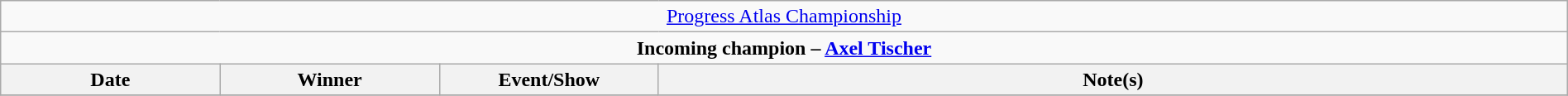<table class="wikitable" style="text-align:center; width:100%;">
<tr>
<td colspan="4" style="text-align: center;"><a href='#'>Progress Atlas Championship</a></td>
</tr>
<tr>
<td colspan="4" style="text-align: center;"><strong>Incoming champion – <a href='#'>Axel Tischer</a></strong></td>
</tr>
<tr>
<th width=14%>Date</th>
<th width=14%>Winner</th>
<th width=14%>Event/Show</th>
<th width=58%>Note(s)</th>
</tr>
<tr>
</tr>
</table>
